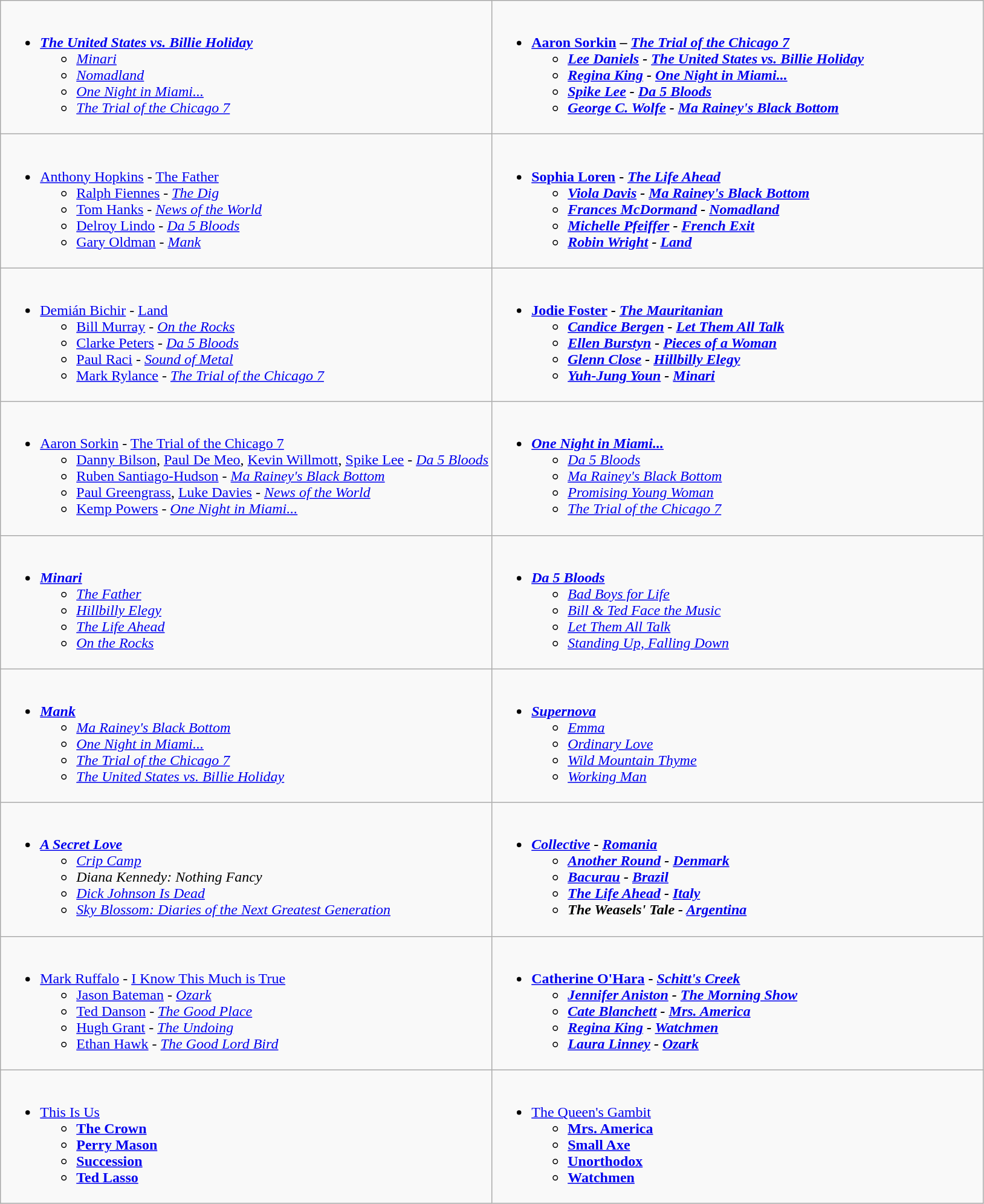<table class=wikitable>
<tr>
<td style="vertical-align:top; width:50%;"><br><ul><li><strong><em><a href='#'>The United States vs. Billie Holiday</a></em></strong><ul><li><em><a href='#'>Minari</a></em></li><li><em><a href='#'>Nomadland</a></em></li><li><em><a href='#'>One Night in Miami...</a></em></li><li><em><a href='#'>The Trial of the Chicago 7</a></em></li></ul></li></ul></td>
<td style="vertical-align:top; width:50%;"><br><ul><li><strong><a href='#'>Aaron Sorkin</a> – <em><a href='#'>The Trial of the Chicago 7</a><strong><em><ul><li><a href='#'>Lee Daniels</a> - </em><a href='#'>The United States vs. Billie Holiday</a><em></li><li><a href='#'>Regina King</a> - </em><a href='#'>One Night in Miami...</a><em></li><li><a href='#'>Spike Lee</a> - </em><a href='#'>Da 5 Bloods</a><em></li><li><a href='#'>George C. Wolfe</a> - </em><a href='#'>Ma Rainey's Black Bottom</a><em></li></ul></li></ul></td>
</tr>
<tr>
<td style="vertical-align:top; width:50%;"><br><ul><li></strong><a href='#'>Anthony Hopkins</a> - </em><a href='#'>The Father</a></em></strong><ul><li><a href='#'>Ralph Fiennes</a> - <em><a href='#'>The Dig</a></em></li><li><a href='#'>Tom Hanks</a> - <em><a href='#'>News of the World</a></em></li><li><a href='#'>Delroy Lindo</a> - <em><a href='#'>Da 5 Bloods</a></em></li><li><a href='#'>Gary Oldman</a> - <em><a href='#'>Mank</a></em></li></ul></li></ul></td>
<td style="vertical-align:top; width:50%;"><br><ul><li><strong><a href='#'>Sophia Loren</a> - <em><a href='#'>The Life Ahead</a><strong><em><ul><li><a href='#'>Viola Davis</a> - </em><a href='#'>Ma Rainey's Black Bottom</a><em></li><li><a href='#'>Frances McDormand</a> - </em><a href='#'>Nomadland</a><em></li><li><a href='#'>Michelle Pfeiffer</a> - </em><a href='#'>French Exit</a><em></li><li><a href='#'>Robin Wright</a> - </em><a href='#'>Land</a><em></li></ul></li></ul></td>
</tr>
<tr>
<td style="vertical-align:top; width:50%;"><br><ul><li></strong><a href='#'>Demián Bichir</a> - </em><a href='#'>Land</a></em></strong><ul><li><a href='#'>Bill Murray</a> - <em><a href='#'>On the Rocks</a></em></li><li><a href='#'>Clarke Peters</a> - <em><a href='#'>Da 5 Bloods</a></em></li><li><a href='#'>Paul Raci</a> - <em><a href='#'>Sound of Metal</a></em></li><li><a href='#'>Mark Rylance</a> - <em><a href='#'>The Trial of the Chicago 7</a></em></li></ul></li></ul></td>
<td style="vertical-align:top; width:50%;"><br><ul><li><strong><a href='#'>Jodie Foster</a> - <em><a href='#'>The Mauritanian</a><strong><em><ul><li><a href='#'>Candice Bergen</a> - </em><a href='#'>Let Them All Talk</a><em></li><li><a href='#'>Ellen Burstyn</a> - </em><a href='#'>Pieces of a Woman</a><em></li><li><a href='#'>Glenn Close</a> - </em><a href='#'>Hillbilly Elegy</a><em></li><li><a href='#'>Yuh-Jung Youn</a> - </em><a href='#'>Minari</a><em></li></ul></li></ul></td>
</tr>
<tr>
<td style="vertical-align:top; width:50%;"><br><ul><li></strong><a href='#'>Aaron Sorkin</a> - </em><a href='#'>The Trial of the Chicago 7</a></em></strong><ul><li><a href='#'>Danny Bilson</a>, <a href='#'>Paul De Meo</a>, <a href='#'>Kevin Willmott</a>, <a href='#'>Spike Lee</a> - <em><a href='#'>Da 5 Bloods</a></em></li><li><a href='#'>Ruben Santiago-Hudson</a> - <em><a href='#'>Ma Rainey's Black Bottom</a></em></li><li><a href='#'>Paul Greengrass</a>, <a href='#'>Luke Davies</a> - <em><a href='#'>News of the World</a></em></li><li><a href='#'>Kemp Powers</a> - <em><a href='#'>One Night in Miami...</a></em></li></ul></li></ul></td>
<td style="vertical-align:top; width:50%;"><br><ul><li><strong><em><a href='#'>One Night in Miami...</a></em></strong><ul><li><em><a href='#'>Da 5 Bloods</a></em></li><li><em><a href='#'>Ma Rainey's Black Bottom</a></em></li><li><em><a href='#'>Promising Young Woman</a></em></li><li><em><a href='#'>The Trial of the Chicago 7</a></em></li></ul></li></ul></td>
</tr>
<tr>
<td style="vertical-align:top; width:50%;"><br><ul><li><strong><em><a href='#'>Minari</a></em></strong><ul><li><em><a href='#'>The Father</a></em></li><li><em><a href='#'>Hillbilly Elegy</a></em></li><li><em><a href='#'>The Life Ahead</a></em></li><li><em><a href='#'>On the Rocks</a></em></li></ul></li></ul></td>
<td style="vertical-align:top; width:50%;"><br><ul><li><strong><em><a href='#'>Da 5 Bloods</a></em></strong><ul><li><em><a href='#'>Bad Boys for Life</a></em></li><li><em><a href='#'>Bill & Ted Face the Music</a></em></li><li><em><a href='#'>Let Them All Talk</a></em></li><li><em><a href='#'>Standing Up, Falling Down</a></em></li></ul></li></ul></td>
</tr>
<tr>
<td style="vertical-align:top; width:50%;"><br><ul><li><strong><em><a href='#'>Mank</a></em></strong><ul><li><em><a href='#'>Ma Rainey's Black Bottom</a></em></li><li><em><a href='#'>One Night in Miami...</a></em></li><li><em><a href='#'>The Trial of the Chicago 7</a></em></li><li><em><a href='#'>The United States vs. Billie Holiday</a></em></li></ul></li></ul></td>
<td style="vertical-align:top; width:50%;"><br><ul><li><strong><em><a href='#'>Supernova</a></em></strong><ul><li><em><a href='#'>Emma</a></em></li><li><em><a href='#'>Ordinary Love</a></em></li><li><em><a href='#'>Wild Mountain Thyme</a></em></li><li><em><a href='#'>Working Man</a></em></li></ul></li></ul></td>
</tr>
<tr>
<td style="vertical-align:top; width:50%;"><br><ul><li><strong><em><a href='#'>A Secret Love</a></em></strong><ul><li><em><a href='#'>Crip Camp</a></em></li><li><em>Diana Kennedy: Nothing Fancy</em></li><li><em><a href='#'>Dick Johnson Is Dead</a></em></li><li><em><a href='#'>Sky Blossom: Diaries of the Next Greatest Generation</a></em></li></ul></li></ul></td>
<td style="vertical-align:top; width:50%;"><br><ul><li><strong><em><a href='#'>Collective</a><em> - <a href='#'>Romania</a><strong><ul><li></em><a href='#'>Another Round</a><em> - <a href='#'>Denmark</a></li><li></em><a href='#'>Bacurau</a><em> - <a href='#'>Brazil</a></li><li></em><a href='#'>The Life Ahead</a><em> - <a href='#'>Italy</a></li><li></em>The Weasels' Tale<em> - <a href='#'>Argentina</a></li></ul></li></ul></td>
</tr>
<tr>
<td style="vertical-align:top; width:50%;"><br><ul><li></strong><a href='#'>Mark Ruffalo</a> - </em><a href='#'>I Know This Much is True</a></em></strong><ul><li><a href='#'>Jason Bateman</a> - <em><a href='#'>Ozark</a></em></li><li><a href='#'>Ted Danson</a> - <em><a href='#'>The Good Place</a></em></li><li><a href='#'>Hugh Grant</a> - <em><a href='#'>The Undoing</a></em></li><li><a href='#'>Ethan Hawk</a> - <em><a href='#'>The Good Lord Bird</a></em></li></ul></li></ul></td>
<td style="vertical-align:top; width:50%;"><br><ul><li><strong><a href='#'>Catherine O'Hara</a> - <em><a href='#'>Schitt's Creek</a><strong><em><ul><li><a href='#'>Jennifer Aniston</a> - </em><a href='#'>The Morning Show</a><em></li><li><a href='#'>Cate Blanchett</a> - </em><a href='#'>Mrs. America</a><em></li><li><a href='#'>Regina King</a> - </em><a href='#'>Watchmen</a><em></li><li><a href='#'>Laura Linney</a> - </em><a href='#'>Ozark</a><em></li></ul></li></ul></td>
</tr>
<tr>
<td style="vertical-align:top; width:50%;"><br><ul><li></em></strong><a href='#'>This Is Us</a><strong><em><ul><li></em><a href='#'>The Crown</a><em></li><li></em><a href='#'>Perry Mason</a><em></li><li></em><a href='#'>Succession</a><em></li><li></em><a href='#'>Ted Lasso</a><em></li></ul></li></ul></td>
<td style="vertical-align:top; width:50%;"><br><ul><li></em></strong><a href='#'>The Queen's Gambit</a><strong><em><ul><li></em><a href='#'>Mrs. America</a><em></li><li></em><a href='#'>Small Axe</a><em></li><li></em><a href='#'>Unorthodox</a><em></li><li></em><a href='#'>Watchmen</a><em></li></ul></li></ul></td>
</tr>
</table>
